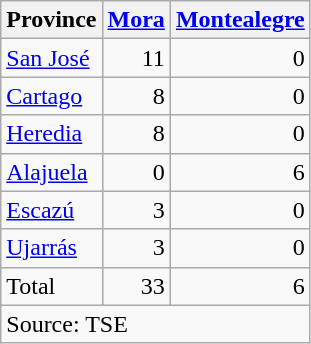<table class=wikitable style=text-align:right>
<tr>
<th>Province</th>
<th><a href='#'>Mora</a></th>
<th><a href='#'>Montealegre</a></th>
</tr>
<tr>
<td align=left><a href='#'>San José</a></td>
<td>11</td>
<td>0</td>
</tr>
<tr>
<td align=left><a href='#'>Cartago</a></td>
<td>8</td>
<td>0</td>
</tr>
<tr>
<td align=left><a href='#'>Heredia</a></td>
<td>8</td>
<td>0</td>
</tr>
<tr>
<td align=left><a href='#'>Alajuela</a></td>
<td>0</td>
<td>6</td>
</tr>
<tr>
<td align=left><a href='#'>Escazú</a></td>
<td>3</td>
<td>0</td>
</tr>
<tr>
<td align=left><a href='#'>Ujarrás</a></td>
<td>3</td>
<td>0</td>
</tr>
<tr>
<td align=left>Total</td>
<td>33</td>
<td>6</td>
</tr>
<tr>
<td align=left colspan=3>Source: TSE</td>
</tr>
</table>
